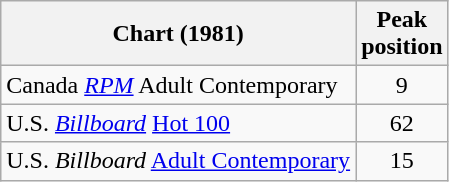<table class="wikitable sortable">
<tr>
<th align="left">Chart (1981)</th>
<th align="left">Peak<br>position</th>
</tr>
<tr>
<td>Canada <em><a href='#'>RPM</a></em> Adult Contemporary</td>
<td style="text-align:center;">9</td>
</tr>
<tr>
<td>U.S. <em><a href='#'>Billboard</a></em> <a href='#'>Hot 100</a></td>
<td style="text-align:center;">62</td>
</tr>
<tr>
<td>U.S. <em>Billboard</em> <a href='#'>Adult Contemporary</a></td>
<td style="text-align:center;">15</td>
</tr>
</table>
